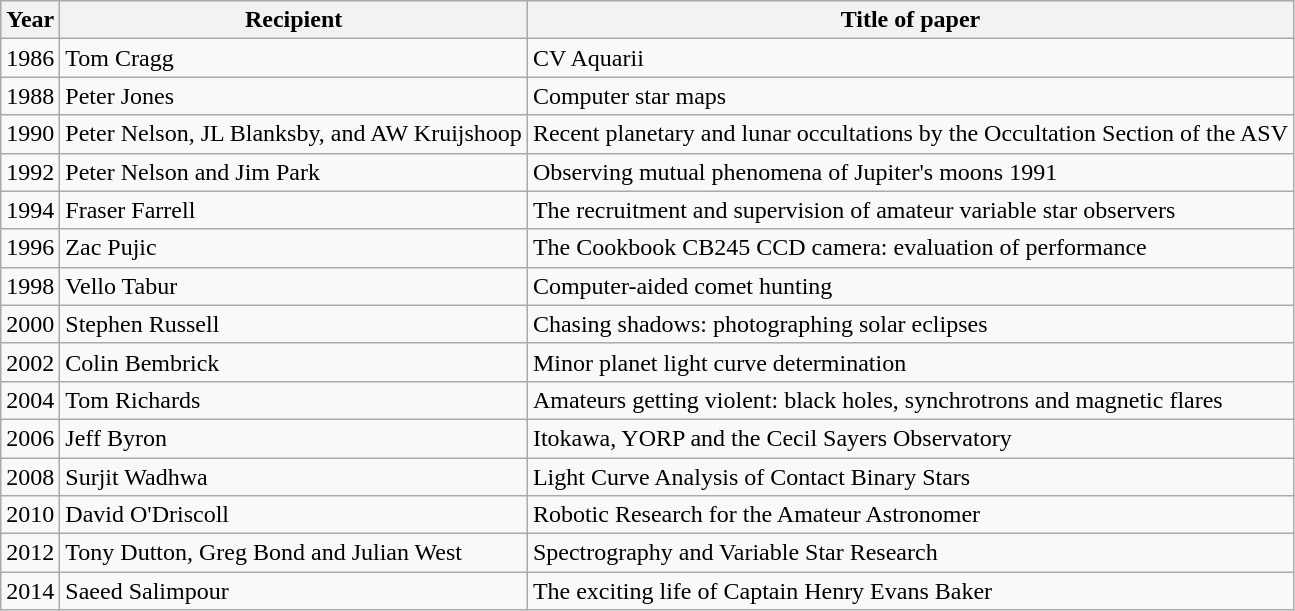<table class="wikitable">
<tr>
<th>Year</th>
<th>Recipient</th>
<th>Title of paper</th>
</tr>
<tr>
<td>1986</td>
<td>Tom Cragg</td>
<td>CV Aquarii</td>
</tr>
<tr>
<td>1988</td>
<td>Peter Jones</td>
<td>Computer star maps </td>
</tr>
<tr>
<td>1990</td>
<td>Peter Nelson, JL Blanksby, and AW Kruijshoop</td>
<td>Recent planetary and lunar occultations by the Occultation Section of the ASV</td>
</tr>
<tr>
<td>1992</td>
<td>Peter Nelson and Jim Park</td>
<td>Observing mutual phenomena of Jupiter's moons 1991</td>
</tr>
<tr>
<td>1994</td>
<td>Fraser Farrell</td>
<td>The recruitment and supervision of amateur variable star observers</td>
</tr>
<tr>
<td>1996</td>
<td>Zac Pujic</td>
<td>The Cookbook CB245 CCD camera: evaluation of performance</td>
</tr>
<tr>
<td>1998</td>
<td>Vello Tabur</td>
<td>Computer-aided comet hunting</td>
</tr>
<tr>
<td>2000</td>
<td>Stephen Russell</td>
<td>Chasing shadows: photographing solar eclipses</td>
</tr>
<tr>
<td>2002</td>
<td>Colin Bembrick</td>
<td>Minor planet light curve determination</td>
</tr>
<tr>
<td>2004</td>
<td>Tom Richards</td>
<td>Amateurs getting violent: black holes, synchrotrons and magnetic flares</td>
</tr>
<tr>
<td>2006</td>
<td>Jeff Byron</td>
<td>Itokawa, YORP and the Cecil Sayers Observatory</td>
</tr>
<tr>
<td>2008</td>
<td>Surjit Wadhwa</td>
<td>Light Curve Analysis of Contact Binary Stars</td>
</tr>
<tr>
<td>2010</td>
<td>David O'Driscoll</td>
<td>Robotic Research for the Amateur Astronomer</td>
</tr>
<tr>
<td>2012</td>
<td>Tony Dutton, Greg Bond and Julian West</td>
<td>Spectrography and Variable Star Research</td>
</tr>
<tr>
<td>2014</td>
<td>Saeed Salimpour</td>
<td>The exciting life of Captain Henry Evans Baker</td>
</tr>
</table>
